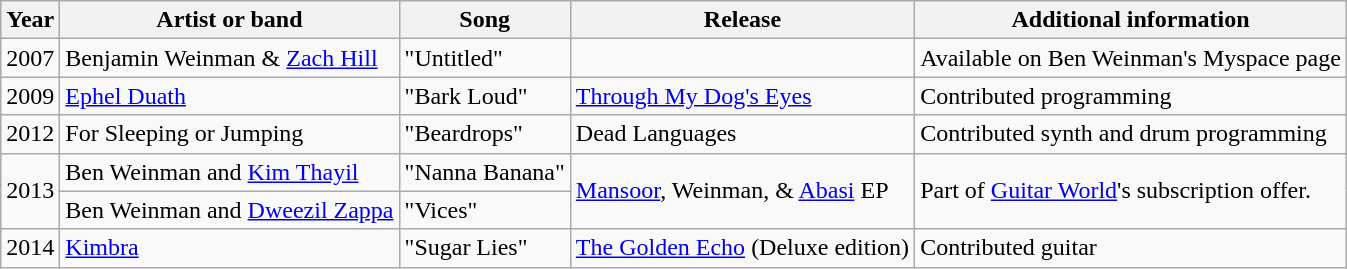<table class="wikitable">
<tr>
<th>Year</th>
<th>Artist or band</th>
<th>Song</th>
<th>Release</th>
<th>Additional information</th>
</tr>
<tr>
<td>2007</td>
<td>Benjamin Weinman & <a href='#'>Zach Hill</a></td>
<td>"Untitled"</td>
<td></td>
<td>Available on Ben Weinman's Myspace page</td>
</tr>
<tr>
<td>2009</td>
<td><a href='#'>Ephel Duath</a></td>
<td>"Bark Loud"</td>
<td><a href='#'>Through My Dog's Eyes</a></td>
<td>Contributed programming</td>
</tr>
<tr>
<td>2012</td>
<td>For Sleeping or Jumping</td>
<td>"Beardrops"</td>
<td>Dead Languages</td>
<td>Contributed synth and drum programming</td>
</tr>
<tr>
<td rowspan="2">2013</td>
<td>Ben Weinman and <a href='#'>Kim Thayil</a></td>
<td>"Nanna Banana"</td>
<td rowspan="2"><a href='#'>Mansoor</a>, Weinman, & <a href='#'>Abasi</a> EP</td>
<td rowspan="2">Part of <a href='#'>Guitar World</a>'s subscription offer.</td>
</tr>
<tr>
<td>Ben Weinman and <a href='#'>Dweezil Zappa</a></td>
<td>"Vices"</td>
</tr>
<tr>
<td>2014</td>
<td><a href='#'>Kimbra</a></td>
<td>"Sugar Lies"</td>
<td><a href='#'>The Golden Echo</a> (Deluxe edition)</td>
<td>Contributed guitar</td>
</tr>
</table>
